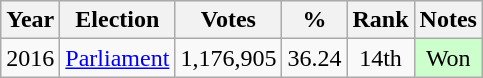<table class="wikitable" style="text-align:center;">
<tr>
<th>Year</th>
<th>Election</th>
<th>Votes</th>
<th>%</th>
<th>Rank</th>
<th>Notes</th>
</tr>
<tr>
<td>2016</td>
<td><a href='#'>Parliament</a></td>
<td>1,176,905</td>
<td>36.24</td>
<td>14th</td>
<td style="background-color:#CCFFCC">Won</td>
</tr>
</table>
